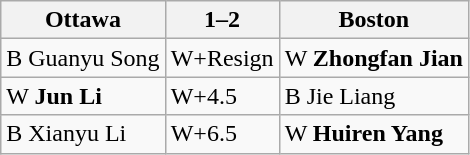<table class="wikitable">
<tr>
<th>Ottawa</th>
<th>1–2</th>
<th>Boston</th>
</tr>
<tr>
<td>B Guanyu Song</td>
<td>W+Resign</td>
<td>W <strong>Zhongfan Jian</strong></td>
</tr>
<tr>
<td>W <strong>Jun Li</strong></td>
<td>W+4.5</td>
<td>B Jie Liang</td>
</tr>
<tr>
<td>B Xianyu Li</td>
<td>W+6.5</td>
<td>W <strong>Huiren Yang</strong></td>
</tr>
</table>
